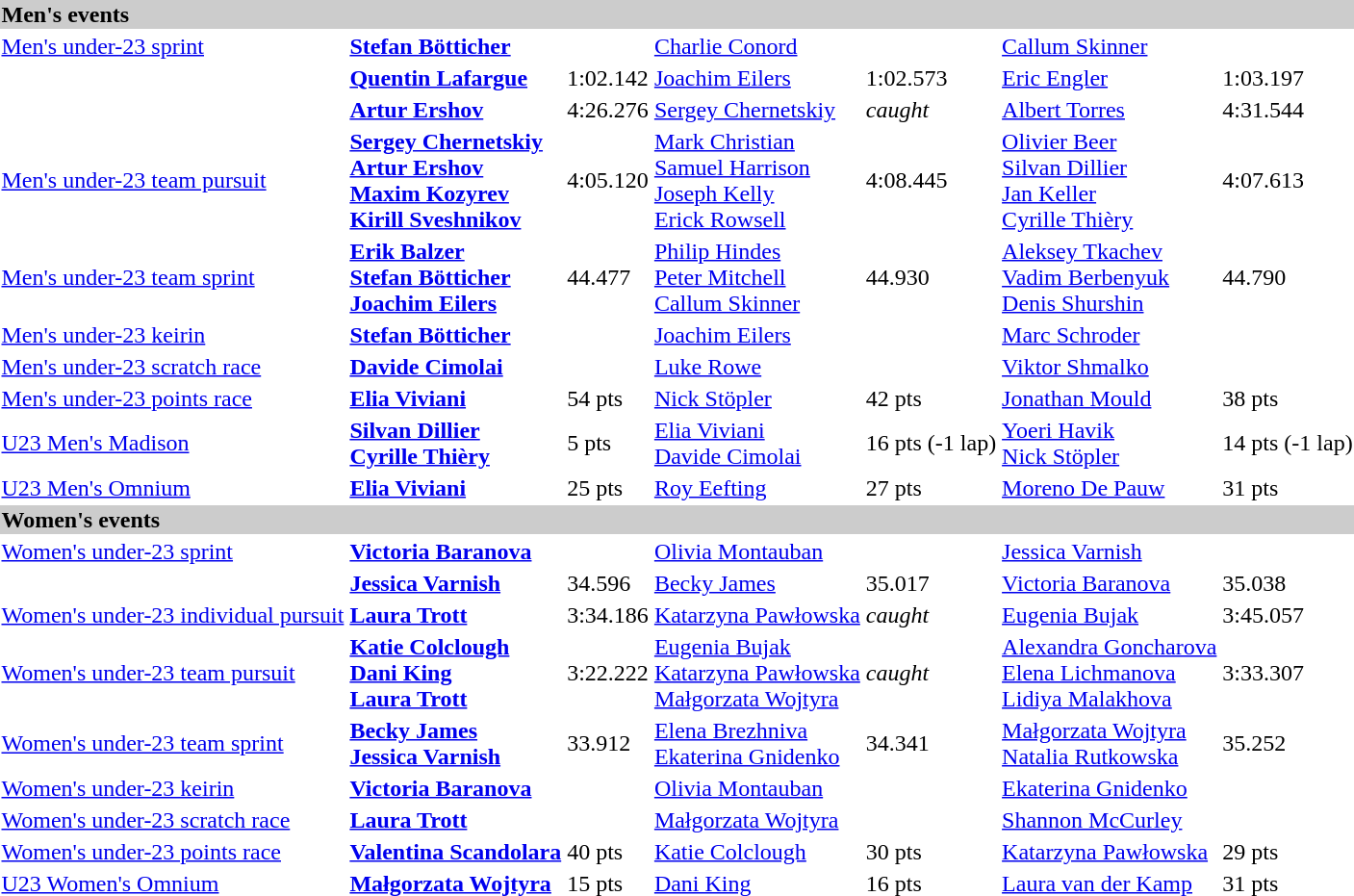<table>
<tr bgcolor="#cccccc">
<td colspan=7><strong>Men's events</strong></td>
</tr>
<tr>
<td><a href='#'>Men's under-23 sprint</a></td>
<td><strong><a href='#'>Stefan Bötticher</a></strong><br><small></small></td>
<td></td>
<td><a href='#'>Charlie Conord</a><br><small></small></td>
<td></td>
<td><a href='#'>Callum Skinner</a><br><small></small></td>
<td></td>
</tr>
<tr>
<td></td>
<td><strong><a href='#'>Quentin Lafargue</a></strong><br><small></small></td>
<td>1:02.142</td>
<td><a href='#'>Joachim Eilers</a><br><small></small></td>
<td>1:02.573</td>
<td><a href='#'>Eric Engler</a><br><small></small></td>
<td>1:03.197</td>
</tr>
<tr>
<td></td>
<td><strong><a href='#'>Artur Ershov</a></strong><br><small></small></td>
<td>4:26.276</td>
<td><a href='#'>Sergey Chernetskiy</a><br><small></small></td>
<td><em>caught</em></td>
<td><a href='#'>Albert Torres</a> <br><small></small></td>
<td>4:31.544</td>
</tr>
<tr>
<td><a href='#'>Men's under-23 team pursuit</a></td>
<td><strong><a href='#'>Sergey Chernetskiy</a><br><a href='#'>Artur Ershov</a><br><a href='#'>Maxim Kozyrev</a><br><a href='#'>Kirill Sveshnikov</a></strong><br><small></small></td>
<td>4:05.120</td>
<td><a href='#'>Mark Christian</a><br><a href='#'>Samuel Harrison</a><br><a href='#'>Joseph Kelly</a><br><a href='#'>Erick Rowsell</a><br><small></small></td>
<td>4:08.445</td>
<td><a href='#'>Olivier Beer</a><br><a href='#'>Silvan Dillier</a><br><a href='#'>Jan Keller</a><br><a href='#'>Cyrille Thièry</a><br><small></small></td>
<td>4:07.613</td>
</tr>
<tr>
<td><a href='#'>Men's under-23 team sprint</a></td>
<td><strong><a href='#'>Erik Balzer</a><br><a href='#'>Stefan Bötticher</a><br><a href='#'>Joachim Eilers</a></strong><br><small></small></td>
<td>44.477</td>
<td><a href='#'>Philip Hindes</a><br><a href='#'>Peter Mitchell</a><br><a href='#'>Callum Skinner</a><br><small></small></td>
<td>44.930</td>
<td><a href='#'>Aleksey Tkachev</a><br><a href='#'>Vadim Berbenyuk</a><br><a href='#'>Denis Shurshin</a><br><small></small></td>
<td>44.790</td>
</tr>
<tr>
<td><a href='#'>Men's under-23 keirin</a></td>
<td><strong><a href='#'>Stefan Bötticher</a></strong><br><small></small></td>
<td></td>
<td><a href='#'>Joachim Eilers</a><br><small></small></td>
<td></td>
<td><a href='#'>Marc Schroder</a><br><small></small></td>
<td></td>
</tr>
<tr>
<td><a href='#'>Men's under-23 scratch race</a></td>
<td><strong><a href='#'>Davide Cimolai</a></strong><br><small></small></td>
<td></td>
<td><a href='#'>Luke Rowe</a><br><small></small></td>
<td></td>
<td><a href='#'>Viktor Shmalko</a><br><small></small></td>
<td></td>
</tr>
<tr>
<td><a href='#'>Men's under-23 points race</a></td>
<td><strong><a href='#'>Elia Viviani</a></strong><br><small></small></td>
<td>54 pts</td>
<td><a href='#'>Nick Stöpler</a><br><small></small></td>
<td>42 pts</td>
<td><a href='#'>Jonathan Mould</a><br><small></small></td>
<td>38 pts</td>
</tr>
<tr>
<td><a href='#'>U23 Men's Madison</a></td>
<td><strong><a href='#'>Silvan Dillier</a><br><a href='#'>Cyrille Thièry</a></strong><br><small></small></td>
<td>5 pts</td>
<td><a href='#'>Elia Viviani</a><br><a href='#'>Davide Cimolai</a><br><small></small></td>
<td>16 pts (-1 lap)</td>
<td><a href='#'>Yoeri Havik</a><br><a href='#'>Nick Stöpler</a><br><small></small></td>
<td>14 pts (-1 lap)</td>
</tr>
<tr>
<td><a href='#'>U23 Men's Omnium</a></td>
<td><strong><a href='#'>Elia Viviani</a></strong><br><small></small></td>
<td>25 pts</td>
<td><a href='#'>Roy Eefting</a><br><small></small></td>
<td>27 pts</td>
<td><a href='#'>Moreno De Pauw</a><br><small></small></td>
<td>31 pts</td>
</tr>
<tr style="background:#ccc;">
<td colspan=7><strong>Women's events</strong></td>
</tr>
<tr>
<td><a href='#'>Women's under-23 sprint</a></td>
<td><strong><a href='#'>Victoria Baranova</a></strong><br><small></small></td>
<td></td>
<td><a href='#'>Olivia Montauban</a><br><small></small></td>
<td></td>
<td><a href='#'>Jessica Varnish</a><br><small></small></td>
<td></td>
</tr>
<tr>
<td></td>
<td><strong><a href='#'>Jessica Varnish</a></strong><br><small></small></td>
<td>34.596</td>
<td><a href='#'>Becky James</a><br><small></small></td>
<td>35.017</td>
<td><a href='#'>Victoria Baranova</a><br><small></small></td>
<td>35.038</td>
</tr>
<tr>
<td><a href='#'>Women's under-23 individual pursuit</a></td>
<td><strong><a href='#'>Laura Trott</a></strong><br><small></small></td>
<td>3:34.186</td>
<td><a href='#'>Katarzyna Pawłowska</a><br><small></small></td>
<td><em>caught</em></td>
<td><a href='#'>Eugenia Bujak</a><br><small></small></td>
<td>3:45.057</td>
</tr>
<tr>
<td><a href='#'>Women's under-23 team pursuit</a></td>
<td><strong><a href='#'>Katie Colclough</a><br><a href='#'>Dani King</a><br><a href='#'>Laura Trott</a></strong><br><small></small></td>
<td>3:22.222</td>
<td><a href='#'>Eugenia Bujak</a><br><a href='#'>Katarzyna Pawłowska</a><br><a href='#'>Małgorzata Wojtyra</a><br><small></small></td>
<td><em>caught</em></td>
<td><a href='#'>Alexandra Goncharova</a><br><a href='#'>Elena Lichmanova</a><br><a href='#'>Lidiya Malakhova</a><br><small></small></td>
<td>3:33.307</td>
</tr>
<tr>
<td><a href='#'>Women's under-23 team sprint</a></td>
<td><strong><a href='#'>Becky James</a><br><a href='#'>Jessica Varnish</a></strong><br><small></small></td>
<td>33.912</td>
<td><a href='#'>Elena Brezhniva</a><br><a href='#'>Ekaterina Gnidenko</a><br><small></small></td>
<td>34.341</td>
<td><a href='#'>Małgorzata Wojtyra</a><br><a href='#'>Natalia Rutkowska</a><br><small></small></td>
<td>35.252</td>
</tr>
<tr>
<td><a href='#'>Women's under-23 keirin</a></td>
<td><strong><a href='#'>Victoria Baranova</a></strong><br><small></small></td>
<td></td>
<td><a href='#'>Olivia Montauban</a><br><small></small></td>
<td></td>
<td><a href='#'>Ekaterina Gnidenko</a><br><small></small></td>
<td></td>
</tr>
<tr>
<td><a href='#'>Women's under-23 scratch race</a></td>
<td><strong><a href='#'>Laura Trott</a></strong><br><small></small></td>
<td></td>
<td><a href='#'>Małgorzata Wojtyra</a><br><small></small></td>
<td></td>
<td><a href='#'>Shannon McCurley</a><br><small></small></td>
<td></td>
</tr>
<tr>
<td><a href='#'>Women's under-23 points race</a></td>
<td><strong><a href='#'>Valentina Scandolara</a></strong><br><small></small></td>
<td>40 pts</td>
<td><a href='#'>Katie Colclough</a><br><small></small></td>
<td>30 pts</td>
<td><a href='#'>Katarzyna Pawłowska</a><br><small></small></td>
<td>29 pts</td>
</tr>
<tr>
<td><a href='#'>U23 Women's Omnium</a></td>
<td><strong><a href='#'>Małgorzata Wojtyra</a></strong><br><small></small></td>
<td>15 pts</td>
<td><a href='#'>Dani King</a><br><small></small></td>
<td>16 pts</td>
<td><a href='#'>Laura van der Kamp</a><br><small></small></td>
<td>31 pts</td>
</tr>
</table>
